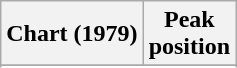<table class="wikitable sortable plainrowheaders" style="text-align:center">
<tr>
<th scope="col">Chart (1979)</th>
<th scope="col">Peak<br>position</th>
</tr>
<tr>
</tr>
<tr>
</tr>
<tr>
</tr>
</table>
